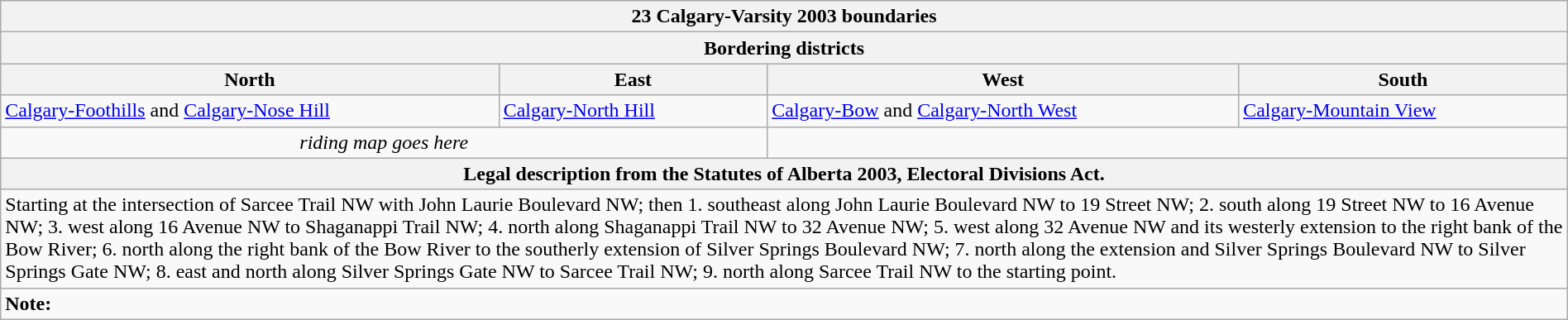<table class="wikitable collapsible collapsed" style="width:100%;">
<tr>
<th colspan=4>23 Calgary-Varsity 2003 boundaries</th>
</tr>
<tr>
<th colspan=4>Bordering districts</th>
</tr>
<tr>
<th>North</th>
<th>East</th>
<th>West</th>
<th>South</th>
</tr>
<tr>
<td><a href='#'>Calgary-Foothills</a> and <a href='#'>Calgary-Nose Hill</a></td>
<td><a href='#'>Calgary-North Hill</a></td>
<td><a href='#'>Calgary-Bow</a> and <a href='#'>Calgary-North West</a></td>
<td><a href='#'>Calgary-Mountain View</a></td>
</tr>
<tr>
<td colspan=2 align=center><em>riding map goes here</em></td>
<td colspan=2 align=center></td>
</tr>
<tr>
<th colspan=4>Legal description from the Statutes of Alberta 2003, Electoral Divisions Act.</th>
</tr>
<tr>
<td colspan=4>Starting at the intersection of Sarcee Trail NW with John Laurie Boulevard NW; then 1. southeast along John Laurie Boulevard NW to 19 Street NW; 2. south along 19 Street NW to 16 Avenue NW; 3. west along 16 Avenue NW to Shaganappi Trail NW; 4. north along Shaganappi Trail NW to 32 Avenue NW; 5. west along 32 Avenue NW and its westerly extension to the right bank of the Bow River; 6. north along the right bank of the Bow River to the southerly extension of Silver Springs Boulevard NW; 7. north along the extension and Silver Springs Boulevard NW to Silver<br>Springs Gate NW; 8. east and north along Silver Springs Gate NW to Sarcee Trail NW; 9. north along Sarcee Trail NW to the starting point.</td>
</tr>
<tr>
<td colspan=4><strong>Note:</strong></td>
</tr>
</table>
